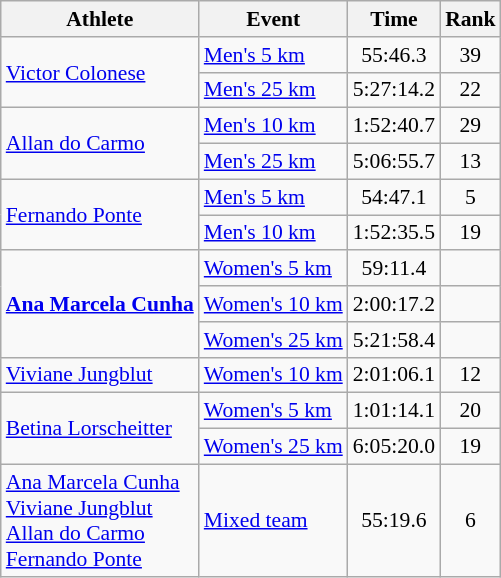<table class="wikitable" style="font-size:90%;">
<tr>
<th>Athlete</th>
<th>Event</th>
<th>Time</th>
<th>Rank</th>
</tr>
<tr align=center>
<td align=left rowspan=2><a href='#'>Victor Colonese</a></td>
<td align=left><a href='#'>Men's 5 km</a></td>
<td>55:46.3</td>
<td>39</td>
</tr>
<tr align=center>
<td align=left><a href='#'>Men's 25 km</a></td>
<td>5:27:14.2</td>
<td>22</td>
</tr>
<tr align=center>
<td align=left rowspan=2><a href='#'>Allan do Carmo</a></td>
<td align=left><a href='#'>Men's 10 km</a></td>
<td>1:52:40.7</td>
<td>29</td>
</tr>
<tr align=center>
<td align=left><a href='#'>Men's 25 km</a></td>
<td>5:06:55.7</td>
<td>13</td>
</tr>
<tr align=center>
<td align=left rowspan=2><a href='#'>Fernando Ponte</a></td>
<td align=left><a href='#'>Men's 5 km</a></td>
<td>54:47.1</td>
<td>5</td>
</tr>
<tr align=center>
<td align=left><a href='#'>Men's 10 km</a></td>
<td>1:52:35.5</td>
<td>19</td>
</tr>
<tr align=center>
<td align=left rowspan=3><strong><a href='#'>Ana Marcela Cunha</a></strong></td>
<td align=left><a href='#'>Women's 5 km</a></td>
<td>59:11.4</td>
<td></td>
</tr>
<tr align=center>
<td align=left><a href='#'>Women's 10 km</a></td>
<td>2:00:17.2</td>
<td></td>
</tr>
<tr align=center>
<td align=left><a href='#'>Women's 25 km</a></td>
<td>5:21:58.4</td>
<td></td>
</tr>
<tr align=center>
<td align=left><a href='#'>Viviane Jungblut</a></td>
<td align=left><a href='#'>Women's 10 km</a></td>
<td>2:01:06.1</td>
<td>12</td>
</tr>
<tr align=center>
<td align=left rowspan=2><a href='#'>Betina Lorscheitter</a></td>
<td align=left><a href='#'>Women's 5 km</a></td>
<td>1:01:14.1</td>
<td>20</td>
</tr>
<tr align=center>
<td align=left><a href='#'>Women's 25 km</a></td>
<td>6:05:20.0</td>
<td>19</td>
</tr>
<tr align=center>
<td align=left><a href='#'>Ana Marcela Cunha</a><br><a href='#'>Viviane Jungblut</a><br><a href='#'>Allan do Carmo</a><br><a href='#'>Fernando Ponte</a></td>
<td align=left><a href='#'>Mixed team</a></td>
<td>55:19.6</td>
<td>6</td>
</tr>
</table>
